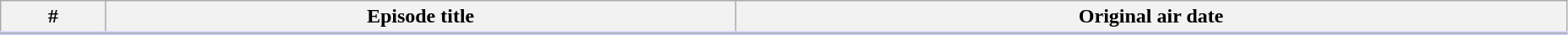<table class="wikitable" width="98%" style="background:#FFF;">
<tr style="border-bottom:3px solid #CCF">
<th>#</th>
<th>Episode title</th>
<th>Original air date</th>
</tr>
<tr>
</tr>
</table>
